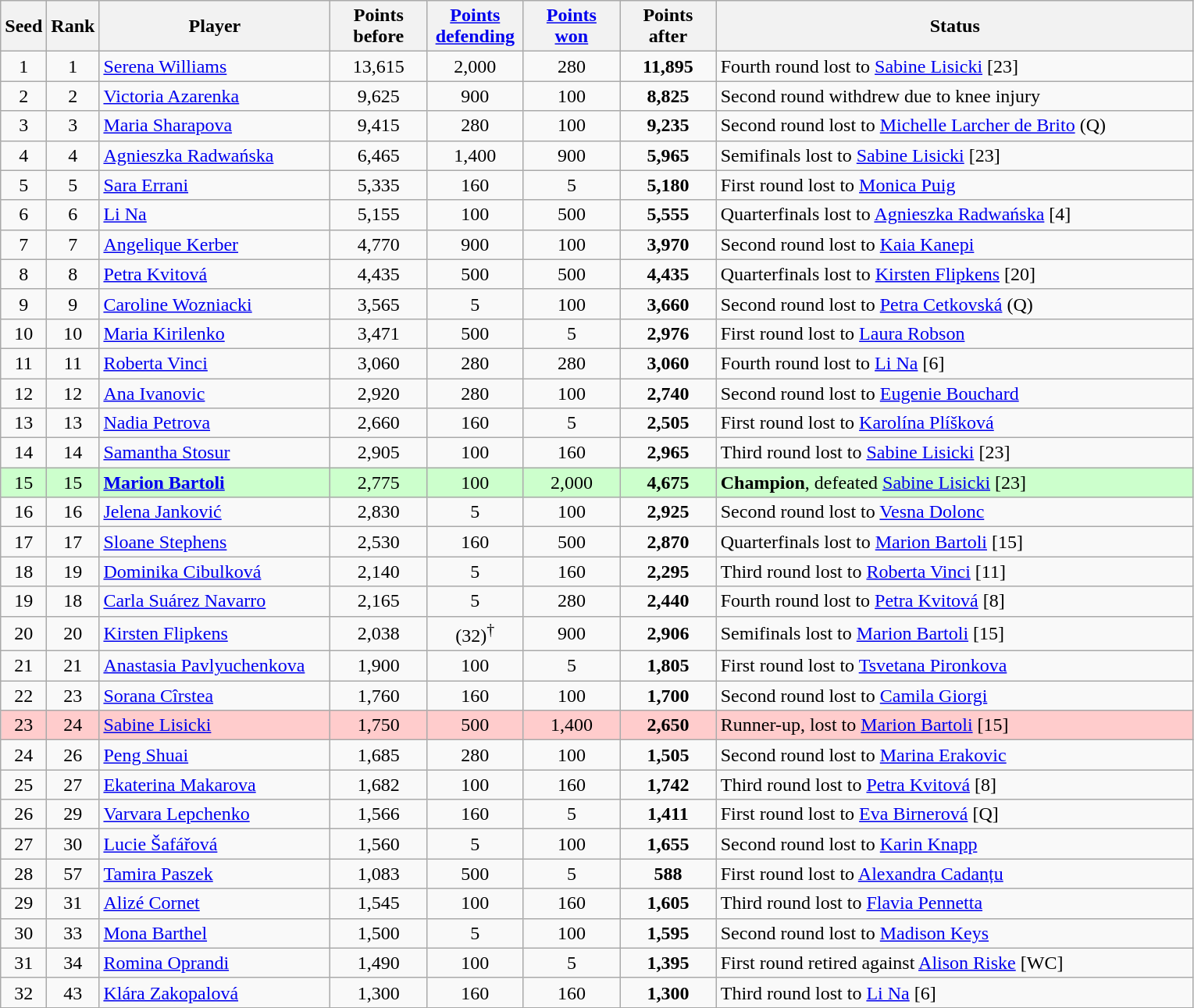<table class="wikitable nowrap sortable" style="text-align:center;">
<tr>
<th style="width:30px;">Seed</th>
<th style="width:30px;">Rank</th>
<th style="width:190px;">Player</th>
<th style="width:75px;">Points <br>before</th>
<th style="width:75px;"><a href='#'>Points <br>defending</a></th>
<th style="width:75px;"><a href='#'>Points <br>won</a></th>
<th style="width:75px;">Points <br>after</th>
<th style="width:400px;">Status</th>
</tr>
<tr>
<td>1</td>
<td>1</td>
<td style="text-align:left;" data-sort-value=> <a href='#'>Serena Williams</a></td>
<td>13,615</td>
<td>2,000</td>
<td>280</td>
<td><strong>11,895</strong></td>
<td style="text-align:left;" data-sort-value=>Fourth round lost to  <a href='#'>Sabine Lisicki</a> [23]</td>
</tr>
<tr>
<td>2</td>
<td>2</td>
<td style="text-align:left;" data-sort-value=> <a href='#'>Victoria Azarenka</a></td>
<td>9,625</td>
<td>900</td>
<td>100</td>
<td><strong>8,825</strong></td>
<td style="text-align:left;" data-sort-value=>Second round withdrew due to knee injury</td>
</tr>
<tr>
<td>3</td>
<td>3</td>
<td style="text-align:left;" data-sort-value=> <a href='#'>Maria Sharapova</a></td>
<td>9,415</td>
<td>280</td>
<td>100</td>
<td><strong>9,235</strong></td>
<td style="text-align:left;" data-sort-value=>Second round lost to  <a href='#'>Michelle Larcher de Brito</a> (Q)</td>
</tr>
<tr>
<td>4</td>
<td>4</td>
<td style="text-align:left;" data-sort-value=> <a href='#'>Agnieszka Radwańska</a></td>
<td>6,465</td>
<td>1,400</td>
<td>900</td>
<td><strong>5,965</strong></td>
<td style="text-align:left;" data-sort-value=>Semifinals lost to  <a href='#'>Sabine Lisicki</a> [23]</td>
</tr>
<tr>
<td>5</td>
<td>5</td>
<td style="text-align:left;" data-sort-value=> <a href='#'>Sara Errani</a></td>
<td>5,335</td>
<td>160</td>
<td>5</td>
<td><strong>5,180</strong></td>
<td style="text-align:left;" data-sort-value=>First round lost to  <a href='#'>Monica Puig</a></td>
</tr>
<tr>
<td>6</td>
<td>6</td>
<td style="text-align:left;" data-sort-value=> <a href='#'>Li Na</a></td>
<td>5,155</td>
<td>100</td>
<td>500</td>
<td><strong>5,555</strong></td>
<td style="text-align:left;" data-sort-value=>Quarterfinals lost to  <a href='#'>Agnieszka Radwańska</a> [4]</td>
</tr>
<tr>
<td>7</td>
<td>7</td>
<td style="text-align:left;" data-sort-value=> <a href='#'>Angelique Kerber</a></td>
<td>4,770</td>
<td>900</td>
<td>100</td>
<td><strong>3,970</strong></td>
<td style="text-align:left;" data-sort-value=>Second round lost to  <a href='#'>Kaia Kanepi</a></td>
</tr>
<tr>
<td>8</td>
<td>8</td>
<td style="text-align:left;" data-sort-value=> <a href='#'>Petra Kvitová</a></td>
<td>4,435</td>
<td>500</td>
<td>500</td>
<td><strong>4,435</strong></td>
<td style="text-align:left;" data-sort-value=>Quarterfinals lost to  <a href='#'>Kirsten Flipkens</a> [20]</td>
</tr>
<tr>
<td>9</td>
<td>9</td>
<td style="text-align:left;" data-sort-value=> <a href='#'>Caroline Wozniacki</a></td>
<td>3,565</td>
<td>5</td>
<td>100</td>
<td><strong>3,660</strong></td>
<td style="text-align:left;" data-sort-value=>Second round lost to  <a href='#'>Petra Cetkovská</a> (Q)</td>
</tr>
<tr>
<td>10</td>
<td>10</td>
<td style="text-align:left;" data-sort-value=> <a href='#'>Maria Kirilenko</a></td>
<td>3,471</td>
<td>500</td>
<td>5</td>
<td><strong>2,976</strong></td>
<td style="text-align:left;" data-sort-value=>First round lost to  <a href='#'>Laura Robson</a></td>
</tr>
<tr>
<td>11</td>
<td>11</td>
<td style="text-align:left;" data-sort-value=> <a href='#'>Roberta Vinci</a></td>
<td>3,060</td>
<td>280</td>
<td>280</td>
<td><strong>3,060</strong></td>
<td style="text-align:left;" data-sort-value=>Fourth round lost to  <a href='#'>Li Na</a> [6]</td>
</tr>
<tr>
<td>12</td>
<td>12</td>
<td style="text-align:left;" data-sort-value=> <a href='#'>Ana Ivanovic</a></td>
<td>2,920</td>
<td>280</td>
<td>100</td>
<td><strong>2,740</strong></td>
<td style="text-align:left;" data-sort-value=>Second round lost to  <a href='#'>Eugenie Bouchard</a></td>
</tr>
<tr>
<td>13</td>
<td>13</td>
<td style="text-align:left;" data-sort-value=> <a href='#'>Nadia Petrova</a></td>
<td>2,660</td>
<td>160</td>
<td>5</td>
<td><strong>2,505</strong></td>
<td style="text-align:left;" data-sort-value=>First round lost to  <a href='#'>Karolína Plíšková</a></td>
</tr>
<tr>
<td>14</td>
<td>14</td>
<td style="text-align:left;" data-sort-value=> <a href='#'>Samantha Stosur</a></td>
<td>2,905</td>
<td>100</td>
<td>160</td>
<td><strong>2,965</strong></td>
<td style="text-align:left;" data-sort-value=>Third round lost to  <a href='#'>Sabine Lisicki</a> [23]</td>
</tr>
<tr style="background:#cfc;">
<td>15</td>
<td>15</td>
<td style="text-align:left;" data-sort-value=> <strong><a href='#'>Marion Bartoli</a></strong></td>
<td>2,775</td>
<td>100</td>
<td>2,000</td>
<td><strong>4,675</strong></td>
<td style="text-align:left;" data-sort-value=><strong>Champion</strong>, defeated  <a href='#'>Sabine Lisicki</a> [23]</td>
</tr>
<tr>
<td>16</td>
<td>16</td>
<td style="text-align:left;" data-sort-value=> <a href='#'>Jelena Janković</a></td>
<td>2,830</td>
<td>5</td>
<td>100</td>
<td><strong>2,925</strong></td>
<td style="text-align:left;" data-sort-value=>Second round lost to  <a href='#'>Vesna Dolonc</a></td>
</tr>
<tr>
<td>17</td>
<td>17</td>
<td style="text-align:left;" data-sort-value=> <a href='#'>Sloane Stephens</a></td>
<td>2,530</td>
<td>160</td>
<td>500</td>
<td><strong>2,870</strong></td>
<td style="text-align:left;" data-sort-value=>Quarterfinals lost to  <a href='#'>Marion Bartoli</a> [15]</td>
</tr>
<tr>
<td>18</td>
<td>19</td>
<td style="text-align:left;" data-sort-value=> <a href='#'>Dominika Cibulková</a></td>
<td>2,140</td>
<td>5</td>
<td>160</td>
<td><strong>2,295</strong></td>
<td style="text-align:left;" data-sort-value=>Third round lost to  <a href='#'>Roberta Vinci</a> [11]</td>
</tr>
<tr>
<td>19</td>
<td>18</td>
<td style="text-align:left;" data-sort-value=> <a href='#'>Carla Suárez Navarro</a></td>
<td>2,165</td>
<td>5</td>
<td>280</td>
<td><strong>2,440</strong></td>
<td style="text-align:left;" data-sort-value=>Fourth round lost to  <a href='#'>Petra Kvitová</a> [8]</td>
</tr>
<tr>
<td>20</td>
<td>20</td>
<td style="text-align:left;" data-sort-value=> <a href='#'>Kirsten Flipkens</a></td>
<td>2,038</td>
<td>(32)<sup>†</sup></td>
<td>900</td>
<td><strong>2,906</strong></td>
<td style="text-align:left;" data-sort-value=>Semifinals lost to  <a href='#'>Marion Bartoli</a> [15]</td>
</tr>
<tr>
<td>21</td>
<td>21</td>
<td style="text-align:left;" data-sort-value=> <a href='#'>Anastasia Pavlyuchenkova</a></td>
<td>1,900</td>
<td>100</td>
<td>5</td>
<td><strong>1,805</strong></td>
<td style="text-align:left;" data-sort-value=>First round lost to  <a href='#'>Tsvetana Pironkova</a></td>
</tr>
<tr>
<td>22</td>
<td>23</td>
<td style="text-align:left;" data-sort-value=> <a href='#'>Sorana Cîrstea</a></td>
<td>1,760</td>
<td>160</td>
<td>100</td>
<td><strong>1,700</strong></td>
<td style="text-align:left;" data-sort-value=>Second round lost to  <a href='#'>Camila Giorgi</a></td>
</tr>
<tr style="background:#fcc;">
<td>23</td>
<td>24</td>
<td style="text-align:left;" data-sort-value=> <a href='#'>Sabine Lisicki</a></td>
<td>1,750</td>
<td>500</td>
<td>1,400</td>
<td><strong>2,650</strong></td>
<td style="text-align:left;" data-sort-value=>Runner-up, lost to  <a href='#'>Marion Bartoli</a> [15]</td>
</tr>
<tr>
<td>24</td>
<td>26</td>
<td style="text-align:left;" data-sort-value=> <a href='#'>Peng Shuai</a></td>
<td>1,685</td>
<td>280</td>
<td>100</td>
<td><strong>1,505</strong></td>
<td style="text-align:left;" data-sort-value=>Second round lost to  <a href='#'>Marina Erakovic</a></td>
</tr>
<tr>
<td>25</td>
<td>27</td>
<td style="text-align:left;" data-sort-value=> <a href='#'>Ekaterina Makarova</a></td>
<td>1,682</td>
<td>100</td>
<td>160</td>
<td><strong>1,742</strong></td>
<td style="text-align:left;" data-sort-value=>Third round lost to  <a href='#'>Petra Kvitová</a> [8]</td>
</tr>
<tr>
<td>26</td>
<td>29</td>
<td style="text-align:left;" data-sort-value=> <a href='#'>Varvara Lepchenko</a></td>
<td>1,566</td>
<td>160</td>
<td>5</td>
<td><strong>1,411</strong></td>
<td style="text-align:left;" data-sort-value=>First round lost to  <a href='#'>Eva Birnerová</a> [Q]</td>
</tr>
<tr>
<td>27</td>
<td>30</td>
<td style="text-align:left;" data-sort-value=> <a href='#'>Lucie Šafářová</a></td>
<td>1,560</td>
<td>5</td>
<td>100</td>
<td><strong>1,655</strong></td>
<td style="text-align:left;" data-sort-value=>Second round lost to  <a href='#'>Karin Knapp</a></td>
</tr>
<tr>
<td>28</td>
<td>57</td>
<td style="text-align:left;" data-sort-value=> <a href='#'>Tamira Paszek</a></td>
<td>1,083</td>
<td>500</td>
<td>5</td>
<td><strong>588</strong></td>
<td style="text-align:left;" data-sort-value=>First round lost to  <a href='#'>Alexandra Cadanțu</a></td>
</tr>
<tr>
<td>29</td>
<td>31</td>
<td style="text-align:left;" data-sort-value=> <a href='#'>Alizé Cornet</a></td>
<td>1,545</td>
<td>100</td>
<td>160</td>
<td><strong>1,605</strong></td>
<td style="text-align:left;" data-sort-value=>Third round lost to  <a href='#'>Flavia Pennetta</a></td>
</tr>
<tr>
<td>30</td>
<td>33</td>
<td style="text-align:left;" data-sort-value=> <a href='#'>Mona Barthel</a></td>
<td>1,500</td>
<td>5</td>
<td>100</td>
<td><strong>1,595</strong></td>
<td style="text-align:left;" data-sort-value=>Second round lost to  <a href='#'>Madison Keys</a></td>
</tr>
<tr>
<td>31</td>
<td>34</td>
<td style="text-align:left;" data-sort-value=> <a href='#'>Romina Oprandi</a></td>
<td>1,490</td>
<td>100</td>
<td>5</td>
<td><strong>1,395</strong></td>
<td style="text-align:left;" data-sort-value=>First round retired against  <a href='#'>Alison Riske</a> [WC]</td>
</tr>
<tr>
<td>32</td>
<td>43</td>
<td style="text-align:left;" data-sort-value=> <a href='#'>Klára Zakopalová</a></td>
<td>1,300</td>
<td>160</td>
<td>160</td>
<td><strong>1,300</strong></td>
<td style="text-align:left;" data-sort-value=>Third round lost to  <a href='#'>Li Na</a> [6]</td>
</tr>
</table>
